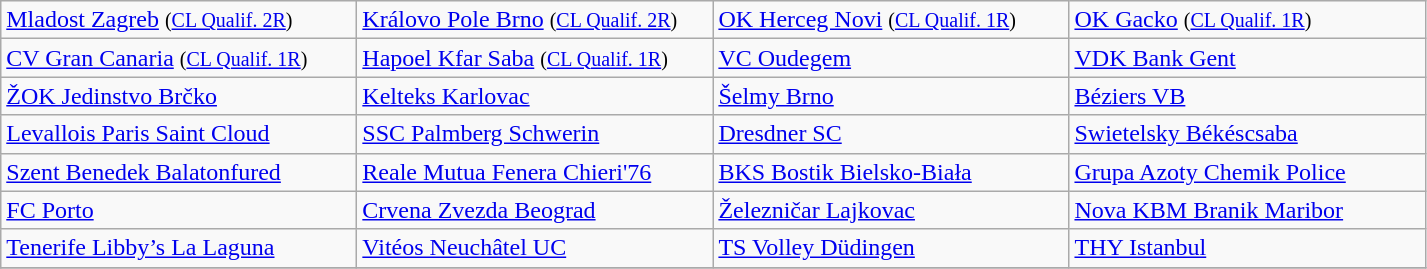<table class="wikitable">
<tr>
<td width=230px> <a href='#'>Mladost Zagreb</a> <small>(<a href='#'>CL Qualif. 2R</a>)</small></td>
<td width=230px> <a href='#'>Královo Pole Brno</a> <small>(<a href='#'>CL Qualif. 2R</a>)</small></td>
<td width=230px> <a href='#'>OK Herceg Novi</a> <small>(<a href='#'>CL Qualif. 1R</a>)</small></td>
<td width=230px> <a href='#'>OK Gacko</a> <small>(<a href='#'>CL Qualif. 1R</a>)</small></td>
</tr>
<tr>
<td width=230px> <a href='#'>CV Gran Canaria</a> <small>(<a href='#'>CL Qualif. 1R</a>)</small></td>
<td> <a href='#'>Hapoel Kfar Saba</a> <small>(<a href='#'>CL Qualif. 1R</a>)</small></td>
<td> <a href='#'>VC Oudegem</a></td>
<td> <a href='#'>VDK Bank Gent</a></td>
</tr>
<tr>
<td> <a href='#'>ŽOK Jedinstvo Brčko</a></td>
<td> <a href='#'>Kelteks Karlovac</a></td>
<td> <a href='#'>Šelmy Brno</a></td>
<td> <a href='#'>Béziers VB</a></td>
</tr>
<tr>
<td> <a href='#'>Levallois Paris Saint Cloud</a></td>
<td> <a href='#'>SSC Palmberg Schwerin</a></td>
<td> <a href='#'>Dresdner SC</a></td>
<td> <a href='#'>Swietelsky Békéscsaba</a></td>
</tr>
<tr>
<td> <a href='#'>Szent Benedek Balatonfured</a></td>
<td> <a href='#'>Reale Mutua Fenera Chieri'76</a></td>
<td> <a href='#'>BKS Bostik Bielsko-Biała</a></td>
<td> <a href='#'>Grupa Azoty Chemik Police</a></td>
</tr>
<tr>
<td> <a href='#'>FC Porto</a></td>
<td> <a href='#'>Crvena Zvezda Beograd</a></td>
<td> <a href='#'>Železničar Lajkovac</a></td>
<td> <a href='#'>Nova KBM Branik Maribor</a></td>
</tr>
<tr>
<td> <a href='#'>Tenerife Libby’s La Laguna</a></td>
<td> <a href='#'>Vitéos Neuchâtel UC</a></td>
<td> <a href='#'>TS Volley Düdingen</a></td>
<td> <a href='#'>THY Istanbul</a></td>
</tr>
<tr>
</tr>
</table>
